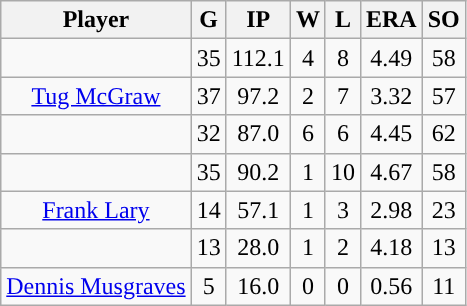<table class="wikitable sortable">
<tr>
<th>Player</th>
<th>G</th>
<th>IP</th>
<th>W</th>
<th>L</th>
<th>ERA</th>
<th>SO</th>
</tr>
<tr align="center">
<td></td>
<td>35</td>
<td>112.1</td>
<td>4</td>
<td>8</td>
<td>4.49</td>
<td>58</td>
</tr>
<tr align="center">
<td><a href='#'>Tug McGraw</a></td>
<td>37</td>
<td>97.2</td>
<td>2</td>
<td>7</td>
<td>3.32</td>
<td>57</td>
</tr>
<tr align="center">
<td></td>
<td>32</td>
<td>87.0</td>
<td>6</td>
<td>6</td>
<td>4.45</td>
<td>62</td>
</tr>
<tr align="center">
<td></td>
<td>35</td>
<td>90.2</td>
<td>1</td>
<td>10</td>
<td>4.67</td>
<td>58</td>
</tr>
<tr align="center">
<td><a href='#'>Frank Lary</a></td>
<td>14</td>
<td>57.1</td>
<td>1</td>
<td>3</td>
<td>2.98</td>
<td>23</td>
</tr>
<tr align="center">
<td></td>
<td>13</td>
<td>28.0</td>
<td>1</td>
<td>2</td>
<td>4.18</td>
<td>13</td>
</tr>
<tr align="center">
<td><a href='#'>Dennis Musgraves</a></td>
<td>5</td>
<td>16.0</td>
<td>0</td>
<td>0</td>
<td>0.56</td>
<td>11</td>
</tr>
</table>
